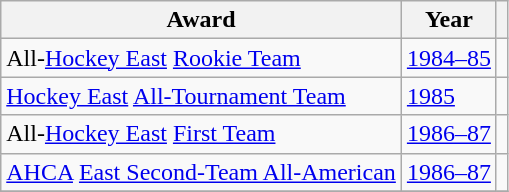<table class="wikitable">
<tr>
<th>Award</th>
<th>Year</th>
<th></th>
</tr>
<tr>
<td>All-<a href='#'>Hockey East</a> <a href='#'>Rookie Team</a></td>
<td><a href='#'>1984–85</a></td>
<td></td>
</tr>
<tr>
<td><a href='#'>Hockey East</a> <a href='#'>All-Tournament Team</a></td>
<td><a href='#'>1985</a></td>
<td></td>
</tr>
<tr>
<td>All-<a href='#'>Hockey East</a> <a href='#'>First Team</a></td>
<td><a href='#'>1986–87</a></td>
<td></td>
</tr>
<tr>
<td><a href='#'>AHCA</a> <a href='#'>East Second-Team All-American</a></td>
<td><a href='#'>1986–87</a></td>
<td></td>
</tr>
<tr>
</tr>
</table>
